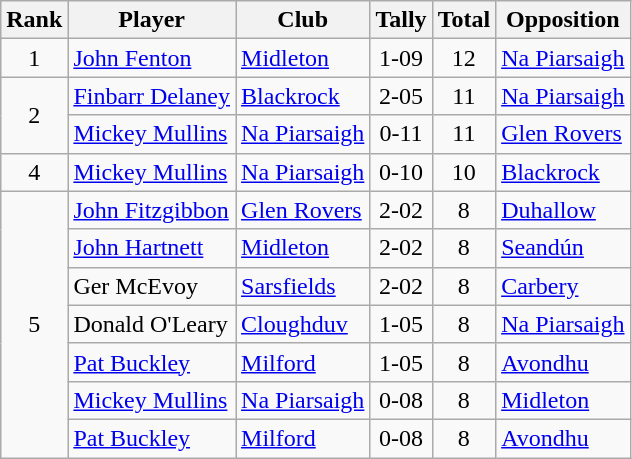<table class="wikitable">
<tr>
<th>Rank</th>
<th>Player</th>
<th>Club</th>
<th>Tally</th>
<th>Total</th>
<th>Opposition</th>
</tr>
<tr>
<td rowspan="1" style="text-align:center;">1</td>
<td><a href='#'>John Fenton</a></td>
<td><a href='#'>Midleton</a></td>
<td align=center>1-09</td>
<td align=center>12</td>
<td><a href='#'>Na Piarsaigh</a></td>
</tr>
<tr>
<td rowspan="2" style="text-align:center;">2</td>
<td><a href='#'>Finbarr Delaney</a></td>
<td><a href='#'>Blackrock</a></td>
<td align=center>2-05</td>
<td align=center>11</td>
<td><a href='#'>Na Piarsaigh</a></td>
</tr>
<tr>
<td><a href='#'>Mickey Mullins</a></td>
<td><a href='#'>Na Piarsaigh</a></td>
<td align=center>0-11</td>
<td align=center>11</td>
<td><a href='#'>Glen Rovers</a></td>
</tr>
<tr>
<td rowspan="1" style="text-align:center;">4</td>
<td><a href='#'>Mickey Mullins</a></td>
<td><a href='#'>Na Piarsaigh</a></td>
<td align=center>0-10</td>
<td align=center>10</td>
<td><a href='#'>Blackrock</a></td>
</tr>
<tr>
<td rowspan="7" style="text-align:center;">5</td>
<td><a href='#'>John Fitzgibbon</a></td>
<td><a href='#'>Glen Rovers</a></td>
<td align=center>2-02</td>
<td align=center>8</td>
<td><a href='#'>Duhallow</a></td>
</tr>
<tr>
<td><a href='#'>John Hartnett</a></td>
<td><a href='#'>Midleton</a></td>
<td align=center>2-02</td>
<td align=center>8</td>
<td><a href='#'>Seandún</a></td>
</tr>
<tr>
<td>Ger McEvoy</td>
<td><a href='#'>Sarsfields</a></td>
<td align=center>2-02</td>
<td align=center>8</td>
<td><a href='#'>Carbery</a></td>
</tr>
<tr>
<td>Donald O'Leary</td>
<td><a href='#'>Cloughduv</a></td>
<td align=center>1-05</td>
<td align=center>8</td>
<td><a href='#'>Na Piarsaigh</a></td>
</tr>
<tr>
<td><a href='#'>Pat Buckley</a></td>
<td><a href='#'>Milford</a></td>
<td align=center>1-05</td>
<td align=center>8</td>
<td><a href='#'>Avondhu</a></td>
</tr>
<tr>
<td><a href='#'>Mickey Mullins</a></td>
<td><a href='#'>Na Piarsaigh</a></td>
<td align=center>0-08</td>
<td align=center>8</td>
<td><a href='#'>Midleton</a></td>
</tr>
<tr>
<td><a href='#'>Pat Buckley</a></td>
<td><a href='#'>Milford</a></td>
<td align=center>0-08</td>
<td align=center>8</td>
<td><a href='#'>Avondhu</a></td>
</tr>
</table>
